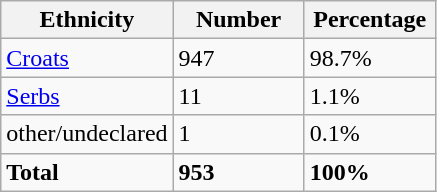<table class="wikitable">
<tr>
<th width="100px">Ethnicity</th>
<th width="80px">Number</th>
<th width="80px">Percentage</th>
</tr>
<tr>
<td><a href='#'>Croats</a></td>
<td>947</td>
<td>98.7%</td>
</tr>
<tr>
<td><a href='#'>Serbs</a></td>
<td>11</td>
<td>1.1%</td>
</tr>
<tr>
<td>other/undeclared</td>
<td>1</td>
<td>0.1%</td>
</tr>
<tr>
<td><strong>Total</strong></td>
<td><strong>953</strong></td>
<td><strong>100%</strong></td>
</tr>
</table>
